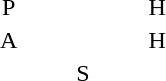<table width="200">
<tr>
<td align="center">P</td>
<td align="center">H</td>
</tr>
<tr>
<td align="center">A</td>
<td align="center">H</td>
</tr>
<tr>
<td align="center" colspan="2">S</td>
</tr>
</table>
